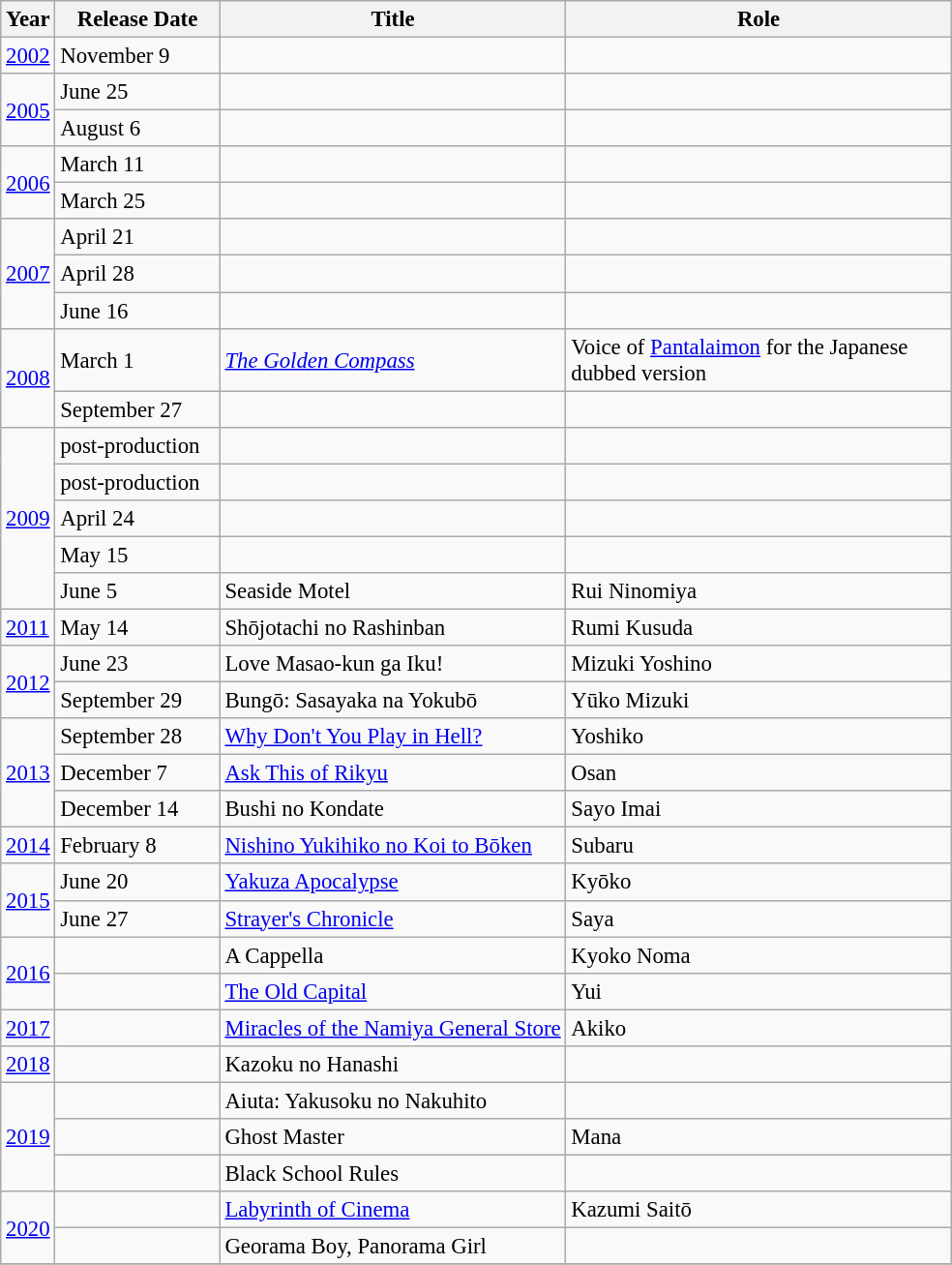<table class="wikitable" style="font-size: 95%;">
<tr>
<th nowrap>Year</th>
<th style="width:7em;">Release Date</th>
<th>Title</th>
<th style="width:17em;">Role</th>
</tr>
<tr>
<td rowspan="1"><a href='#'>2002</a></td>
<td>November 9</td>
<td></td>
<td></td>
</tr>
<tr>
<td rowspan="2"><a href='#'>2005</a></td>
<td>June 25</td>
<td></td>
<td></td>
</tr>
<tr>
<td>August 6</td>
<td></td>
<td></td>
</tr>
<tr>
<td rowspan="2"><a href='#'>2006</a></td>
<td>March 11</td>
<td></td>
<td></td>
</tr>
<tr>
<td>March 25</td>
<td></td>
<td></td>
</tr>
<tr>
<td rowspan="3"><a href='#'>2007</a></td>
<td>April 21</td>
<td></td>
<td></td>
</tr>
<tr>
<td>April 28</td>
<td></td>
<td></td>
</tr>
<tr>
<td>June 16</td>
<td></td>
<td></td>
</tr>
<tr>
<td rowspan="2"><a href='#'>2008</a></td>
<td>March 1</td>
<td><em><a href='#'>The Golden Compass</a></em></td>
<td>Voice of <a href='#'>Pantalaimon</a> for the Japanese dubbed version</td>
</tr>
<tr>
<td>September 27</td>
<td></td>
<td></td>
</tr>
<tr>
<td rowspan="5"><a href='#'>2009</a></td>
<td>post-production</td>
<td></td>
<td></td>
</tr>
<tr>
<td>post-production</td>
<td></td>
<td></td>
</tr>
<tr>
<td>April 24</td>
<td></td>
<td></td>
</tr>
<tr>
<td>May 15</td>
<td><em></td>
<td></td>
</tr>
<tr>
<td>June 5</td>
<td></em>Seaside Motel<em></td>
<td>Rui Ninomiya</td>
</tr>
<tr>
<td><a href='#'>2011</a></td>
<td>May 14</td>
<td></em>Shōjotachi no Rashinban<em></td>
<td>Rumi Kusuda</td>
</tr>
<tr>
<td rowspan="2"><a href='#'>2012</a></td>
<td>June 23</td>
<td></em>Love Masao-kun ga Iku!<em></td>
<td>Mizuki Yoshino</td>
</tr>
<tr>
<td>September 29</td>
<td></em>Bungō: Sasayaka na Yokubō<em></td>
<td>Yūko Mizuki</td>
</tr>
<tr>
<td rowspan="3"><a href='#'>2013</a></td>
<td>September 28</td>
<td></em><a href='#'>Why Don't You Play in Hell?</a><em></td>
<td>Yoshiko</td>
</tr>
<tr>
<td>December 7</td>
<td></em><a href='#'>Ask This of Rikyu</a><em></td>
<td>Osan</td>
</tr>
<tr>
<td>December 14</td>
<td></em>Bushi no Kondate<em></td>
<td>Sayo Imai</td>
</tr>
<tr>
<td><a href='#'>2014</a></td>
<td>February 8</td>
<td></em><a href='#'>Nishino Yukihiko no Koi to Bōken</a><em></td>
<td>Subaru</td>
</tr>
<tr>
<td rowspan="2"><a href='#'>2015</a></td>
<td>June 20</td>
<td></em><a href='#'>Yakuza Apocalypse</a><em></td>
<td>Kyōko</td>
</tr>
<tr>
<td>June 27</td>
<td></em><a href='#'>Strayer's Chronicle</a><em></td>
<td>Saya</td>
</tr>
<tr>
<td rowspan="2"><a href='#'>2016</a></td>
<td></td>
<td></em>A Cappella<em></td>
<td>Kyoko Noma</td>
</tr>
<tr>
<td></td>
<td></em><a href='#'>The Old Capital</a><em></td>
<td>Yui</td>
</tr>
<tr>
<td rowspan="1"><a href='#'>2017</a></td>
<td></td>
<td></em><a href='#'>Miracles of the Namiya General Store</a><em></td>
<td>Akiko</td>
</tr>
<tr>
<td rowspan="1"><a href='#'>2018</a></td>
<td></td>
<td></em>Kazoku no Hanashi<em></td>
<td></td>
</tr>
<tr>
<td rowspan="3"><a href='#'>2019</a></td>
<td></td>
<td></em>Aiuta: Yakusoku no Nakuhito<em></td>
<td></td>
</tr>
<tr>
<td></td>
<td></em>Ghost Master<em></td>
<td>Mana</td>
</tr>
<tr>
<td></td>
<td></em>Black School Rules<em></td>
<td></td>
</tr>
<tr>
<td rowspan="2"><a href='#'>2020</a></td>
<td></td>
<td></em><a href='#'>Labyrinth of Cinema</a><em></td>
<td>Kazumi Saitō</td>
</tr>
<tr>
<td></td>
<td></em>Georama Boy, Panorama Girl<em></td>
<td></td>
</tr>
<tr>
</tr>
</table>
